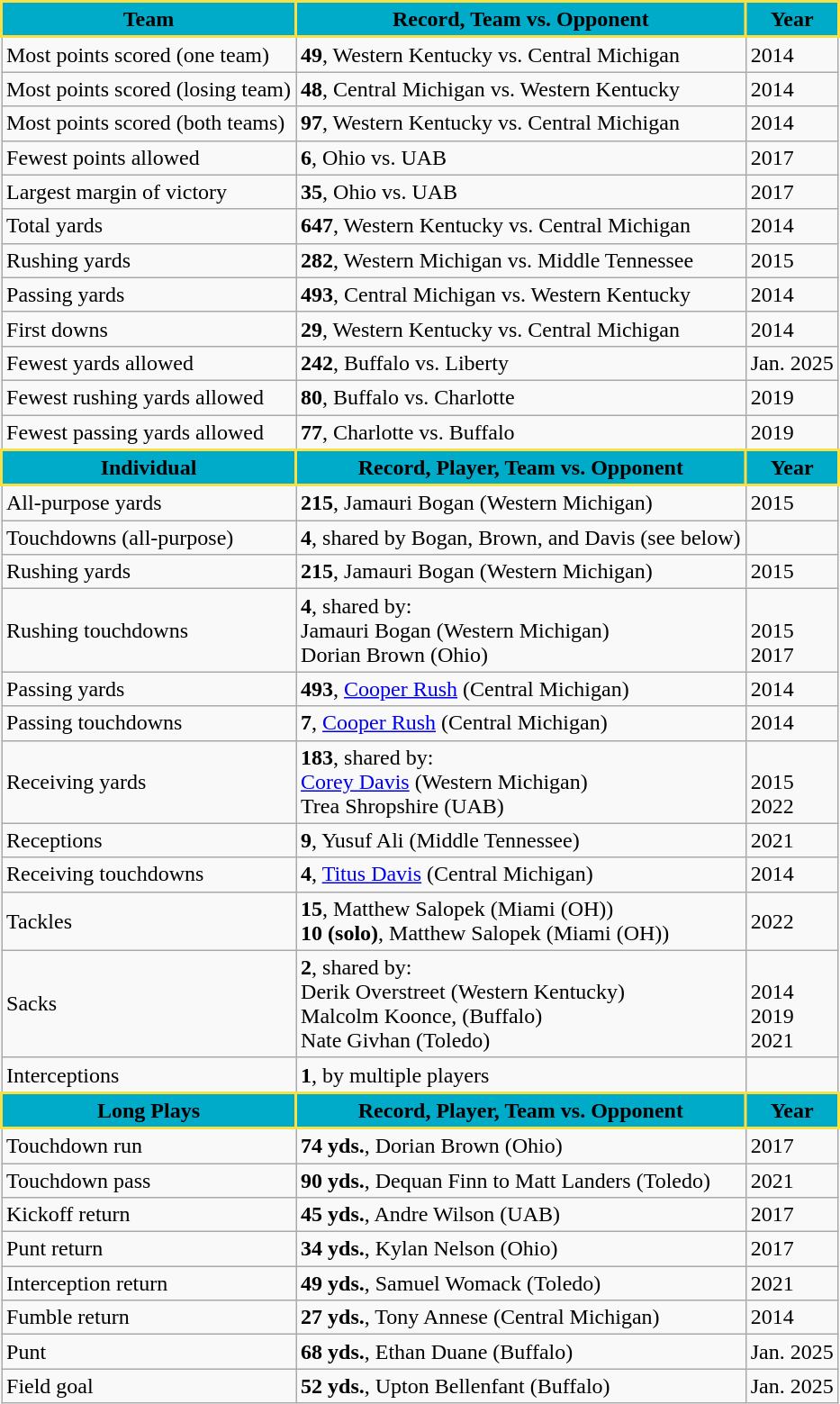<table class="wikitable" style="text-align:left">
<tr>
<th style="background:#00ABC9; color:#000000; border: 2px solid #FAE042;">Team</th>
<th style="background:#00ABC9; color:#000000; border: 2px solid #FAE042;">Record, Team vs. Opponent</th>
<th style="background:#00ABC9; color:#000000; border: 2px solid #FAE042;">Year</th>
</tr>
<tr>
<td>Most points scored (one team)</td>
<td><strong>49</strong>, Western Kentucky vs. Central Michigan</td>
<td>2014</td>
</tr>
<tr>
<td>Most points scored (losing team)</td>
<td><strong>48</strong>, Central Michigan vs. Western Kentucky</td>
<td>2014</td>
</tr>
<tr>
<td>Most points scored (both teams)</td>
<td><strong>97</strong>, Western Kentucky vs. Central Michigan</td>
<td>2014</td>
</tr>
<tr>
<td>Fewest points allowed</td>
<td><strong>6</strong>, Ohio vs. UAB</td>
<td>2017</td>
</tr>
<tr>
<td>Largest margin of victory</td>
<td><strong>35</strong>, Ohio vs. UAB</td>
<td>2017</td>
</tr>
<tr>
<td>Total yards</td>
<td><strong>647</strong>, Western Kentucky vs. Central Michigan</td>
<td>2014</td>
</tr>
<tr>
<td>Rushing yards</td>
<td><strong>282</strong>, Western Michigan vs. Middle Tennessee</td>
<td>2015</td>
</tr>
<tr>
<td>Passing yards</td>
<td><strong>493</strong>, Central Michigan vs. Western Kentucky</td>
<td>2014</td>
</tr>
<tr>
<td>First downs</td>
<td><strong>29</strong>, Western Kentucky vs. Central Michigan</td>
<td>2014</td>
</tr>
<tr>
<td>Fewest yards allowed</td>
<td><strong>242</strong>, Buffalo vs. Liberty</td>
<td>Jan. 2025</td>
</tr>
<tr>
<td>Fewest rushing yards allowed</td>
<td><strong>80</strong>, Buffalo vs. Charlotte</td>
<td>2019</td>
</tr>
<tr>
<td>Fewest passing yards allowed</td>
<td><strong>77</strong>, Charlotte vs. Buffalo</td>
<td>2019</td>
</tr>
<tr>
<th style="background:#00ABC9; color:#000000; border: 2px solid #FAE042;">Individual</th>
<th style="background:#00ABC9; color:#000000; border: 2px solid #FAE042;">Record, Player, Team vs. Opponent</th>
<th style="background:#00ABC9; color:#000000; border: 2px solid #FAE042;">Year</th>
</tr>
<tr>
<td>All-purpose yards</td>
<td><strong>215</strong>, Jamauri Bogan (Western Michigan)</td>
<td>2015</td>
</tr>
<tr>
<td>Touchdowns (all-purpose)</td>
<td><strong>4</strong>, shared by Bogan, Brown, and Davis (see below)</td>
<td></td>
</tr>
<tr>
<td>Rushing yards</td>
<td><strong>215</strong>, Jamauri Bogan (Western Michigan)</td>
<td>2015</td>
</tr>
<tr>
<td>Rushing touchdowns</td>
<td><strong>4</strong>, shared by:<br>Jamauri Bogan (Western Michigan)<br>Dorian Brown (Ohio)</td>
<td> <br>2015<br>2017</td>
</tr>
<tr>
<td>Passing yards</td>
<td><strong>493</strong>, <a href='#'>Cooper Rush</a> (Central Michigan)</td>
<td>2014</td>
</tr>
<tr>
<td>Passing touchdowns</td>
<td><strong>7</strong>, <a href='#'>Cooper Rush</a> (Central Michigan)</td>
<td>2014</td>
</tr>
<tr>
<td>Receiving yards</td>
<td><strong>183</strong>, shared by:<br><a href='#'>Corey Davis</a> (Western Michigan)<br>Trea Shropshire (UAB)</td>
<td> <br>2015<br>2022</td>
</tr>
<tr>
<td>Receptions</td>
<td><strong>9</strong>, Yusuf Ali (Middle Tennessee)</td>
<td>2021</td>
</tr>
<tr>
<td>Receiving touchdowns</td>
<td><strong>4</strong>, <a href='#'>Titus Davis</a> (Central Michigan)</td>
<td>2014</td>
</tr>
<tr>
<td>Tackles</td>
<td><strong>15</strong>, Matthew Salopek (Miami (OH)) <br><strong>10 (solo)</strong>, Matthew Salopek (Miami (OH))</td>
<td>2022</td>
</tr>
<tr>
<td>Sacks</td>
<td><strong>2</strong>, shared by:<br>Derik Overstreet (Western Kentucky)<br>Malcolm Koonce, (Buffalo)<br>Nate Givhan (Toledo)</td>
<td><br>2014<br>2019<br>2021</td>
</tr>
<tr>
<td>Interceptions</td>
<td><strong>1</strong>, by multiple players</td>
<td></td>
</tr>
<tr>
<th style="background:#00ABC9; color:#000000; border: 2px solid #FAE042;">Long Plays</th>
<th style="background:#00ABC9; color:#000000; border: 2px solid #FAE042;">Record, Player, Team vs. Opponent</th>
<th style="background:#00ABC9; color:#000000; border: 2px solid #FAE042;">Year</th>
</tr>
<tr>
<td>Touchdown run</td>
<td><strong>74 yds.</strong>, Dorian Brown (Ohio)</td>
<td>2017</td>
</tr>
<tr>
<td>Touchdown pass</td>
<td><strong>90 yds.</strong>, Dequan Finn to Matt Landers (Toledo)</td>
<td>2021</td>
</tr>
<tr>
<td>Kickoff return</td>
<td><strong>45 yds.</strong>, Andre Wilson (UAB)</td>
<td>2017</td>
</tr>
<tr>
<td>Punt return</td>
<td><strong>34 yds.</strong>, Kylan Nelson (Ohio)</td>
<td>2017</td>
</tr>
<tr>
<td>Interception return</td>
<td><strong>49 yds.</strong>, Samuel Womack (Toledo)</td>
<td>2021</td>
</tr>
<tr>
<td>Fumble return</td>
<td><strong>27 yds.</strong>, Tony Annese (Central Michigan)</td>
<td>2014</td>
</tr>
<tr>
<td>Punt</td>
<td><strong>68 yds.</strong>, Ethan Duane (Buffalo)</td>
<td>Jan. 2025</td>
</tr>
<tr>
<td>Field goal</td>
<td><strong>52 yds.</strong>, Upton Bellenfant (Buffalo)</td>
<td>Jan. 2025</td>
</tr>
</table>
